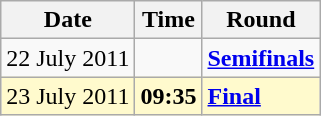<table class="wikitable">
<tr>
<th>Date</th>
<th>Time</th>
<th>Round</th>
</tr>
<tr>
<td>22 July 2011</td>
<td></td>
<td><strong><a href='#'>Semifinals</a></strong></td>
</tr>
<tr style=background:lemonchiffon>
<td>23 July 2011</td>
<td><strong>09:35</strong></td>
<td><strong><a href='#'>Final</a></strong></td>
</tr>
</table>
